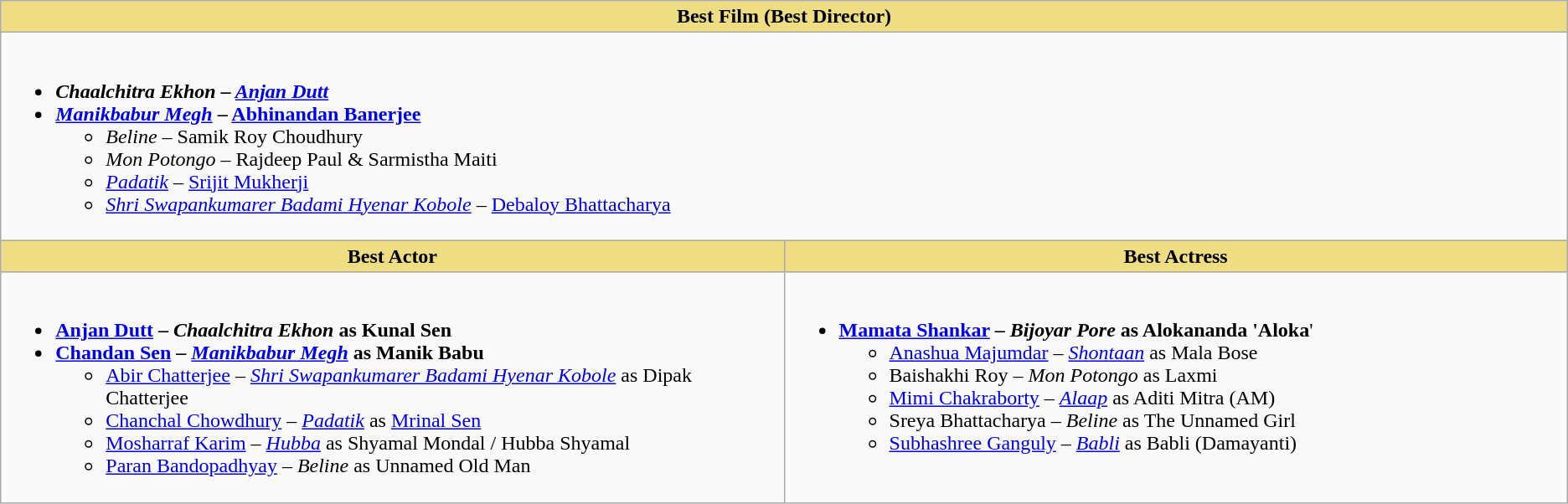<table class="wikitable">
<tr>
<th ! style="background:#eedd82; text-align:center; width:40%;" colspan="4">Best Film (Best Director)</th>
</tr>
<tr>
<td colspan=4><br><ul><li><strong><em>Chaalchitra Ekhon<em> – <a href='#'>Anjan Dutt</a><strong></li><li></em></strong><a href='#'>Manikbabur Megh</a></em> – <a href='#'>Abhinandan Banerjee</a></strong><ul><li><em>Beline</em> – Samik Roy Choudhury</li><li><em>Mon Potongo</em> – Rajdeep Paul & Sarmistha Maiti</li><li><em><a href='#'>Padatik</a></em> – <a href='#'>Srijit Mukherji</a></li><li><em><a href='#'>Shri Swapankumarer Badami Hyenar Kobole</a></em> – <a href='#'>Debaloy Bhattacharya</a></li></ul></li></ul></td>
</tr>
<tr>
<th ! style="background:#eedd82; text-align:center; width:20%;" colspan="2">Best Actor</th>
<th ! style="background:#eedd82; text-align:center; width:20%;" colspan="2">Best Actress</th>
</tr>
<tr>
<td colspan="2"; valign=top><br><ul><li><strong><a href='#'>Anjan Dutt</a> – <em>Chaalchitra Ekhon</em> as Kunal Sen</strong></li><li><strong><a href='#'>Chandan Sen</a> – <em><a href='#'>Manikbabur Megh</a></em> as Manik Babu</strong><ul><li><a href='#'>Abir Chatterjee</a> – <em><a href='#'>Shri Swapankumarer Badami Hyenar Kobole</a></em> as Dipak Chatterjee</li><li><a href='#'>Chanchal Chowdhury</a> – <em><a href='#'>Padatik</a></em> as <a href='#'>Mrinal Sen</a></li><li><a href='#'>Mosharraf Karim</a> – <em><a href='#'>Hubba</a></em> as Shyamal Mondal / Hubba Shyamal</li><li><a href='#'>Paran Bandopadhyay</a> – <em>Beline</em> as Unnamed Old Man</li></ul></li></ul></td>
<td colspan="2"; valign=top><br><ul><li><strong><a href='#'>Mamata Shankar</a> – <em>Bijoyar Pore</em> as Alokananda 'Aloka</strong>'<ul><li><a href='#'>Anashua Majumdar</a> – <em><a href='#'>Shontaan</a></em> as Mala Bose</li><li>Baishakhi Roy – <em>Mon Potongo</em> as Laxmi</li><li><a href='#'>Mimi Chakraborty</a> – <em><a href='#'>Alaap</a></em> as Aditi Mitra (AM)</li><li>Sreya Bhattacharya – <em>Beline</em> as The Unnamed Girl</li><li><a href='#'>Subhashree Ganguly</a> – <em><a href='#'>Babli</a></em> as Babli (Damayanti)</li></ul></li></ul></td>
</tr>
</table>
